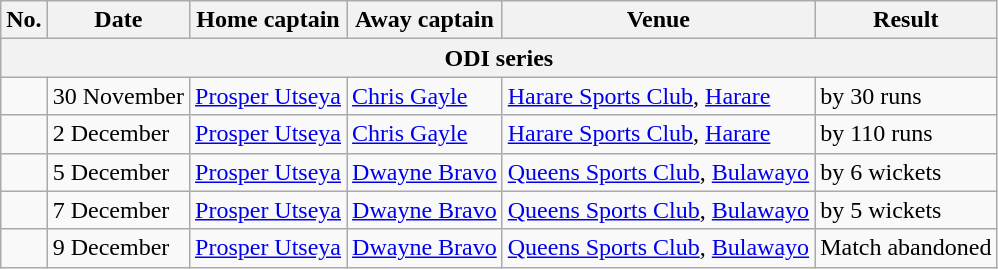<table class="wikitable">
<tr>
<th>No.</th>
<th>Date</th>
<th>Home captain</th>
<th>Away captain</th>
<th>Venue</th>
<th>Result</th>
</tr>
<tr>
<th colspan="6">ODI series</th>
</tr>
<tr>
<td></td>
<td>30 November</td>
<td><a href='#'>Prosper Utseya</a></td>
<td><a href='#'>Chris Gayle</a></td>
<td><a href='#'>Harare Sports Club</a>, <a href='#'>Harare</a></td>
<td> by 30 runs</td>
</tr>
<tr>
<td></td>
<td>2 December</td>
<td><a href='#'>Prosper Utseya</a></td>
<td><a href='#'>Chris Gayle</a></td>
<td><a href='#'>Harare Sports Club</a>, <a href='#'>Harare</a></td>
<td> by 110 runs</td>
</tr>
<tr>
<td></td>
<td>5 December</td>
<td><a href='#'>Prosper Utseya</a></td>
<td><a href='#'>Dwayne Bravo</a></td>
<td><a href='#'>Queens Sports Club</a>, <a href='#'>Bulawayo</a></td>
<td> by 6 wickets</td>
</tr>
<tr>
<td></td>
<td>7 December</td>
<td><a href='#'>Prosper Utseya</a></td>
<td><a href='#'>Dwayne Bravo</a></td>
<td><a href='#'>Queens Sports Club</a>, <a href='#'>Bulawayo</a></td>
<td> by 5 wickets</td>
</tr>
<tr>
<td></td>
<td>9 December</td>
<td><a href='#'>Prosper Utseya</a></td>
<td><a href='#'>Dwayne Bravo</a></td>
<td><a href='#'>Queens Sports Club</a>, <a href='#'>Bulawayo</a></td>
<td>Match abandoned</td>
</tr>
</table>
